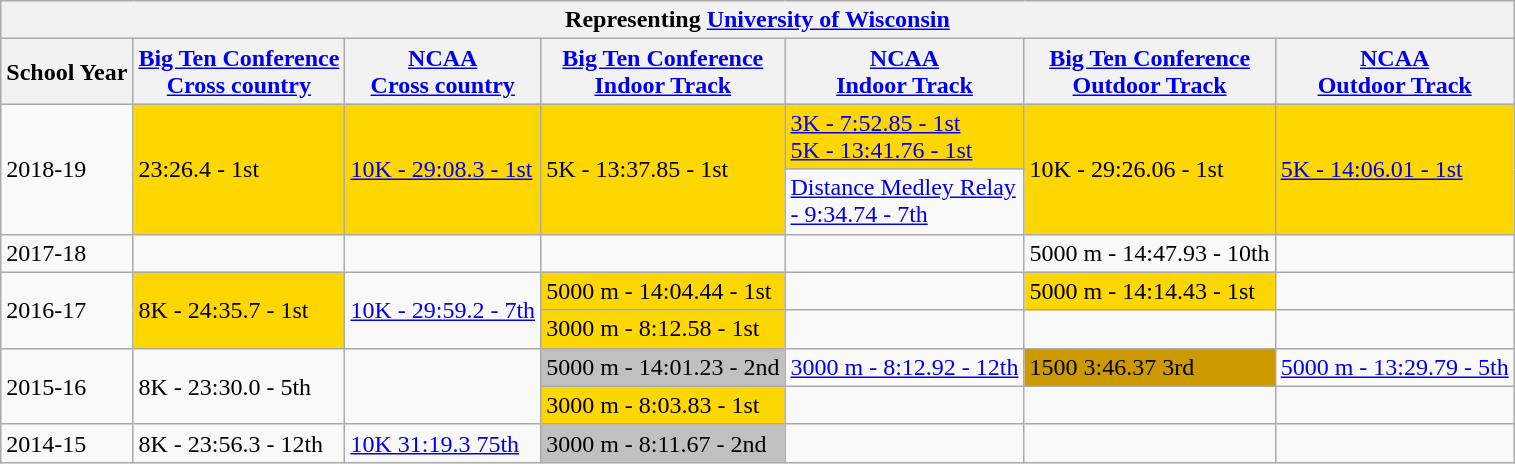<table class="wikitable sortable">
<tr>
<th colspan="7">Representing <a href='#'>University of Wisconsin</a></th>
</tr>
<tr>
<th>School Year</th>
<th><a href='#'>Big Ten Conference</a><br><a href='#'>Cross country</a></th>
<th><a href='#'>NCAA</a><br><a href='#'>Cross country</a></th>
<th><a href='#'>Big Ten Conference</a><br><a href='#'>Indoor Track</a></th>
<th><a href='#'>NCAA</a><br><a href='#'>Indoor Track</a></th>
<th><a href='#'>Big Ten Conference</a><br><a href='#'>Outdoor Track</a></th>
<th><a href='#'>NCAA</a><br><a href='#'>Outdoor Track</a></th>
</tr>
<tr>
<td Rowspan=2>2018-19</td>
<td Rowspan=2 bgcolor=gold>23:26.4 - 1st</td>
<td Rowspan=2 bgcolor=gold><a href='#'>10K - 29:08.3 - 1st</a></td>
<td Rowspan=2 bgcolor=gold>5K - 13:37.85 - 1st</td>
<td bgcolor=gold><a href='#'>3K - 7:52.85 - 1st<br>5K - 13:41.76 - 1st</a></td>
<td Rowspan=2 bgcolor=gold>10K - 29:26.06 - 1st</td>
<td Rowspan=2 bgcolor=gold><a href='#'>5K - 14:06.01 - 1st</a></td>
</tr>
<tr>
<td><a href='#'>Distance Medley Relay<br> - 9:34.74 - 7th</a></td>
</tr>
<tr>
<td Rowspan=1>2017-18</td>
<td></td>
<td></td>
<td></td>
<td></td>
<td>5000 m - 14:47.93 - 10th</td>
<td></td>
</tr>
<tr>
<td Rowspan=2>2016-17</td>
<td bgcolor=gold Rowspan=2>8K - 24:35.7 - 1st</td>
<td Rowspan=2><a href='#'>10K - 29:59.2 - 7th</a></td>
<td bgcolor=gold>5000 m - 14:04.44 - 1st</td>
<td></td>
<td bgcolor=gold>5000 m - 14:14.43 - 1st</td>
<td></td>
</tr>
<tr>
<td bgcolor=gold>3000 m - 8:12.58 - 1st</td>
<td></td>
<td></td>
<td></td>
</tr>
<tr>
<td Rowspan=2>2015-16</td>
<td Rowspan=2>8K - 23:30.0 - 5th</td>
<td Rowspan=2></td>
<td bgcolor=silver>5000 m - 14:01.23 - 2nd</td>
<td><a href='#'>3000 m - 8:12.92 - 12th</a></td>
<td bgcolor="#cc9900">1500 3:46.37 3rd</td>
<td><a href='#'>5000 m - 13:29.79 - 5th</a></td>
</tr>
<tr>
<td bgcolor=gold>3000 m - 8:03.83 - 1st</td>
<td></td>
<td></td>
<td></td>
</tr>
<tr>
<td Rowspan=1>2014-15</td>
<td>8K - 23:56.3 - 12th</td>
<td><a href='#'>10K 31:19.3 75th</a></td>
<td bgcolor=silver>3000 m - 8:11.67 - 2nd</td>
<td></td>
<td></td>
<td></td>
</tr>
</table>
